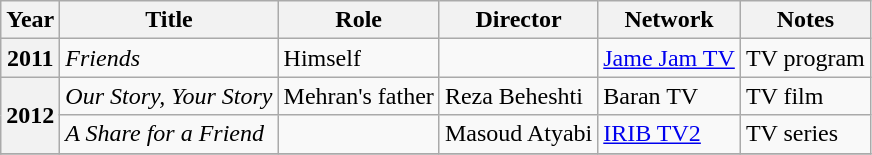<table class="wikitable plainrowheaders sortable"  style=font-size:100%>
<tr>
<th scope="col">Year</th>
<th scope="col">Title</th>
<th scope="col">Role</th>
<th scope="col">Director</th>
<th scope="col" class="unsortable">Network</th>
<th scope="col" class="unsortable">Notes</th>
</tr>
<tr>
<th scope=row>2011</th>
<td><em>Friends</em></td>
<td>Himself</td>
<td></td>
<td><a href='#'>Jame Jam TV</a></td>
<td>TV program</td>
</tr>
<tr>
<th scope=row rowspan="2">2012</th>
<td><em>Our Story, Your Story</em></td>
<td>Mehran's father</td>
<td>Reza Beheshti</td>
<td>Baran TV</td>
<td>TV film</td>
</tr>
<tr>
<td><em>A Share for a Friend</em></td>
<td></td>
<td>Masoud Atyabi</td>
<td><a href='#'>IRIB TV2</a></td>
<td>TV series</td>
</tr>
<tr>
</tr>
</table>
